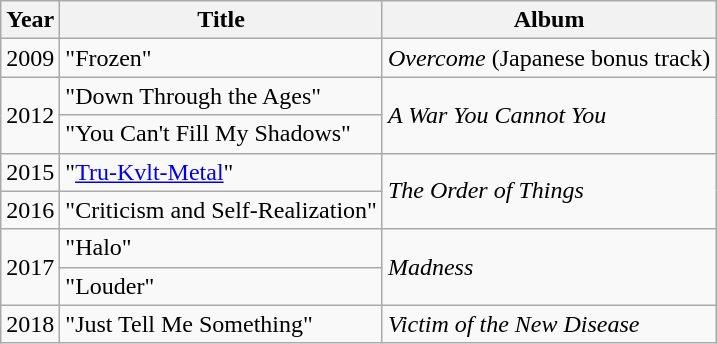<table class="wikitable">
<tr>
<th scope="col">Year</th>
<th scope="col">Title</th>
<th scope="col">Album</th>
</tr>
<tr>
<td>2009</td>
<td>"Frozen"</td>
<td><em>Overcome</em> (Japanese bonus track)</td>
</tr>
<tr>
<td rowspan="2">2012</td>
<td>"Down Through the Ages"</td>
<td rowspan="2"><em>A War You Cannot You</em></td>
</tr>
<tr>
<td>"You Can't Fill My Shadows"</td>
</tr>
<tr>
<td>2015</td>
<td>"<a href='#'>Tru-Kvlt-Metal</a>"</td>
<td rowspan="2"><em>The Order of Things</em></td>
</tr>
<tr>
<td>2016</td>
<td>"Criticism and Self-Realization"</td>
</tr>
<tr>
<td rowspan="2">2017</td>
<td>"Halo"</td>
<td rowspan="2"><em>Madness</em></td>
</tr>
<tr>
<td>"Louder"</td>
</tr>
<tr>
<td>2018</td>
<td>"Just Tell Me Something"</td>
<td><em>Victim of the New Disease</em></td>
</tr>
</table>
